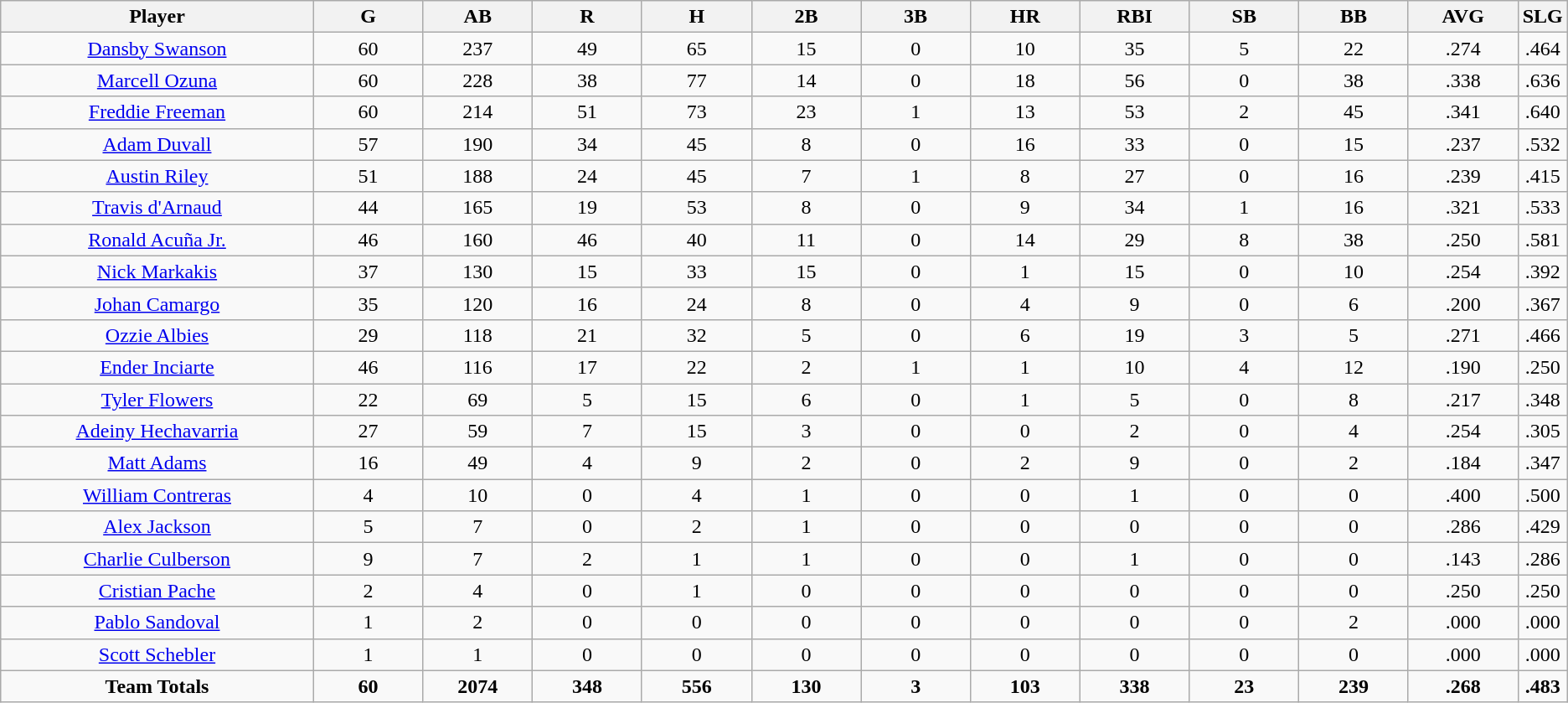<table class=wikitable style="text-align:center">
<tr>
<th bgcolor=#DDDDFF; width="20%">Player</th>
<th bgcolor=#DDDDFF; width="7%">G</th>
<th bgcolor=#DDDDFF; width="7%">AB</th>
<th bgcolor=#DDDDFF; width="7%">R</th>
<th bgcolor=#DDDDFF; width="7%">H</th>
<th bgcolor=#DDDDFF; width="7%">2B</th>
<th bgcolor=#DDDDFF; width="7%">3B</th>
<th bgcolor=#DDDDFF; width="7%">HR</th>
<th bgcolor=#DDDDFF; width="7%">RBI</th>
<th bgcolor=#DDDDFF; width="7%">SB</th>
<th bgcolor=#DDDDFF; width="7%">BB</th>
<th bgcolor=#DDDDFF; width="7%">AVG</th>
<th bgcolor=#DDDDFF; width="7%">SLG</th>
</tr>
<tr>
<td><a href='#'>Dansby Swanson</a></td>
<td>60</td>
<td>237</td>
<td>49</td>
<td>65</td>
<td>15</td>
<td>0</td>
<td>10</td>
<td>35</td>
<td>5</td>
<td>22</td>
<td>.274</td>
<td>.464</td>
</tr>
<tr>
<td><a href='#'>Marcell Ozuna</a></td>
<td>60</td>
<td>228</td>
<td>38</td>
<td>77</td>
<td>14</td>
<td>0</td>
<td>18</td>
<td>56</td>
<td>0</td>
<td>38</td>
<td>.338</td>
<td>.636</td>
</tr>
<tr>
<td><a href='#'>Freddie Freeman</a></td>
<td>60</td>
<td>214</td>
<td>51</td>
<td>73</td>
<td>23</td>
<td>1</td>
<td>13</td>
<td>53</td>
<td>2</td>
<td>45</td>
<td>.341</td>
<td>.640</td>
</tr>
<tr>
<td><a href='#'>Adam Duvall</a></td>
<td>57</td>
<td>190</td>
<td>34</td>
<td>45</td>
<td>8</td>
<td>0</td>
<td>16</td>
<td>33</td>
<td>0</td>
<td>15</td>
<td>.237</td>
<td>.532</td>
</tr>
<tr>
<td><a href='#'>Austin Riley</a></td>
<td>51</td>
<td>188</td>
<td>24</td>
<td>45</td>
<td>7</td>
<td>1</td>
<td>8</td>
<td>27</td>
<td>0</td>
<td>16</td>
<td>.239</td>
<td>.415</td>
</tr>
<tr>
<td><a href='#'>Travis d'Arnaud</a></td>
<td>44</td>
<td>165</td>
<td>19</td>
<td>53</td>
<td>8</td>
<td>0</td>
<td>9</td>
<td>34</td>
<td>1</td>
<td>16</td>
<td>.321</td>
<td>.533</td>
</tr>
<tr>
<td><a href='#'>Ronald Acuña Jr.</a></td>
<td>46</td>
<td>160</td>
<td>46</td>
<td>40</td>
<td>11</td>
<td>0</td>
<td>14</td>
<td>29</td>
<td>8</td>
<td>38</td>
<td>.250</td>
<td>.581</td>
</tr>
<tr>
<td><a href='#'>Nick Markakis</a></td>
<td>37</td>
<td>130</td>
<td>15</td>
<td>33</td>
<td>15</td>
<td>0</td>
<td>1</td>
<td>15</td>
<td>0</td>
<td>10</td>
<td>.254</td>
<td>.392</td>
</tr>
<tr>
<td><a href='#'>Johan Camargo</a></td>
<td>35</td>
<td>120</td>
<td>16</td>
<td>24</td>
<td>8</td>
<td>0</td>
<td>4</td>
<td>9</td>
<td>0</td>
<td>6</td>
<td>.200</td>
<td>.367</td>
</tr>
<tr>
<td><a href='#'>Ozzie Albies</a></td>
<td>29</td>
<td>118</td>
<td>21</td>
<td>32</td>
<td>5</td>
<td>0</td>
<td>6</td>
<td>19</td>
<td>3</td>
<td>5</td>
<td>.271</td>
<td>.466</td>
</tr>
<tr>
<td><a href='#'>Ender Inciarte</a></td>
<td>46</td>
<td>116</td>
<td>17</td>
<td>22</td>
<td>2</td>
<td>1</td>
<td>1</td>
<td>10</td>
<td>4</td>
<td>12</td>
<td>.190</td>
<td>.250</td>
</tr>
<tr>
<td><a href='#'>Tyler Flowers</a></td>
<td>22</td>
<td>69</td>
<td>5</td>
<td>15</td>
<td>6</td>
<td>0</td>
<td>1</td>
<td>5</td>
<td>0</td>
<td>8</td>
<td>.217</td>
<td>.348</td>
</tr>
<tr>
<td><a href='#'>Adeiny Hechavarria</a></td>
<td>27</td>
<td>59</td>
<td>7</td>
<td>15</td>
<td>3</td>
<td>0</td>
<td>0</td>
<td>2</td>
<td>0</td>
<td>4</td>
<td>.254</td>
<td>.305</td>
</tr>
<tr>
<td><a href='#'>Matt Adams</a></td>
<td>16</td>
<td>49</td>
<td>4</td>
<td>9</td>
<td>2</td>
<td>0</td>
<td>2</td>
<td>9</td>
<td>0</td>
<td>2</td>
<td>.184</td>
<td>.347</td>
</tr>
<tr>
<td><a href='#'>William Contreras</a></td>
<td>4</td>
<td>10</td>
<td>0</td>
<td>4</td>
<td>1</td>
<td>0</td>
<td>0</td>
<td>1</td>
<td>0</td>
<td>0</td>
<td>.400</td>
<td>.500</td>
</tr>
<tr>
<td><a href='#'>Alex Jackson</a></td>
<td>5</td>
<td>7</td>
<td>0</td>
<td>2</td>
<td>1</td>
<td>0</td>
<td>0</td>
<td>0</td>
<td>0</td>
<td>0</td>
<td>.286</td>
<td>.429</td>
</tr>
<tr>
<td><a href='#'>Charlie Culberson</a></td>
<td>9</td>
<td>7</td>
<td>2</td>
<td>1</td>
<td>1</td>
<td>0</td>
<td>0</td>
<td>1</td>
<td>0</td>
<td>0</td>
<td>.143</td>
<td>.286</td>
</tr>
<tr>
<td><a href='#'>Cristian Pache</a></td>
<td>2</td>
<td>4</td>
<td>0</td>
<td>1</td>
<td>0</td>
<td>0</td>
<td>0</td>
<td>0</td>
<td>0</td>
<td>0</td>
<td>.250</td>
<td>.250</td>
</tr>
<tr>
<td><a href='#'>Pablo Sandoval</a></td>
<td>1</td>
<td>2</td>
<td>0</td>
<td>0</td>
<td>0</td>
<td>0</td>
<td>0</td>
<td>0</td>
<td>0</td>
<td>2</td>
<td>.000</td>
<td>.000</td>
</tr>
<tr>
<td><a href='#'>Scott Schebler</a></td>
<td>1</td>
<td>1</td>
<td>0</td>
<td>0</td>
<td>0</td>
<td>0</td>
<td>0</td>
<td>0</td>
<td>0</td>
<td>0</td>
<td>.000</td>
<td>.000</td>
</tr>
<tr>
<td><strong>Team Totals</strong></td>
<td><strong>60</strong></td>
<td><strong>2074</strong></td>
<td><strong>348</strong></td>
<td><strong>556</strong></td>
<td><strong>130</strong></td>
<td><strong>3</strong></td>
<td><strong>103</strong></td>
<td><strong>338</strong></td>
<td><strong>23</strong></td>
<td><strong>239</strong></td>
<td><strong>.268</strong></td>
<td><strong>.483</strong></td>
</tr>
</table>
